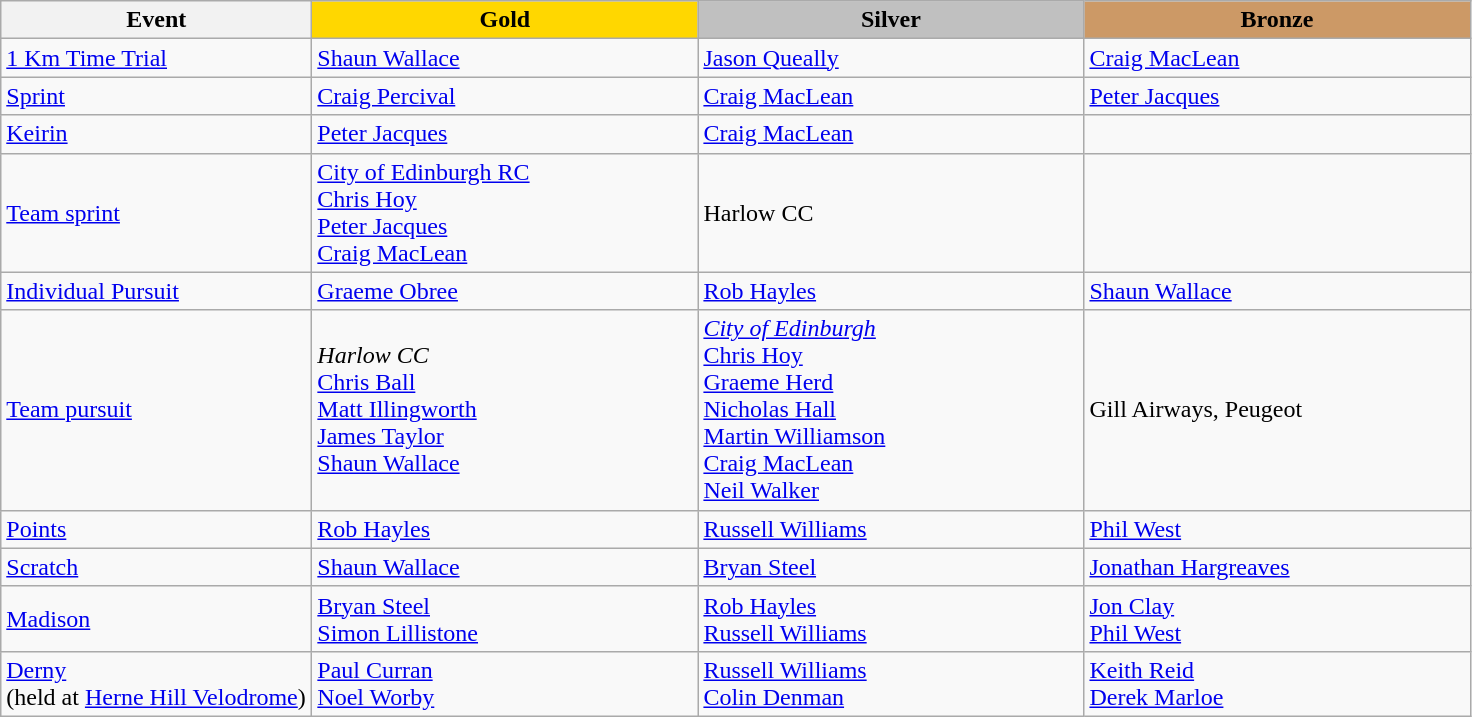<table class="wikitable" style="font-size: 100%">
<tr>
<th width=200>Event</th>
<th width=250 style="background-color: gold;">Gold</th>
<th width=250 style="background-color: silver;">Silver</th>
<th width=250 style="background-color: #cc9966;">Bronze</th>
</tr>
<tr>
<td><a href='#'>1 Km Time Trial</a></td>
<td><a href='#'>Shaun Wallace</a></td>
<td><a href='#'>Jason Queally</a></td>
<td><a href='#'>Craig MacLean</a></td>
</tr>
<tr>
<td><a href='#'>Sprint</a></td>
<td><a href='#'>Craig Percival</a></td>
<td><a href='#'>Craig MacLean</a></td>
<td><a href='#'>Peter Jacques</a></td>
</tr>
<tr>
<td><a href='#'>Keirin</a></td>
<td><a href='#'>Peter Jacques</a></td>
<td><a href='#'>Craig MacLean</a></td>
<td></td>
</tr>
<tr>
<td><a href='#'>Team sprint</a></td>
<td><a href='#'>City of Edinburgh RC</a><br><a href='#'>Chris Hoy</a><br> <a href='#'>Peter Jacques</a> <br> <a href='#'>Craig MacLean</a></td>
<td>Harlow CC</td>
<td></td>
</tr>
<tr>
<td><a href='#'>Individual Pursuit</a></td>
<td><a href='#'>Graeme Obree</a></td>
<td><a href='#'>Rob Hayles</a></td>
<td><a href='#'>Shaun Wallace</a></td>
</tr>
<tr>
<td><a href='#'>Team pursuit</a></td>
<td><em>Harlow CC</em><br><a href='#'>Chris Ball</a> <br><a href='#'>Matt Illingworth</a><br><a href='#'>James Taylor</a><br> <a href='#'>Shaun Wallace</a></td>
<td><em><a href='#'>City of Edinburgh</a></em><br><a href='#'>Chris Hoy</a><br> <a href='#'>Graeme Herd</a><br> <a href='#'>Nicholas Hall</a><br> <a href='#'>Martin Williamson</a><br><a href='#'>Craig MacLean</a><br><a href='#'>Neil Walker</a></td>
<td>Gill Airways, Peugeot</td>
</tr>
<tr>
<td><a href='#'>Points</a></td>
<td><a href='#'>Rob Hayles</a></td>
<td><a href='#'>Russell Williams</a></td>
<td><a href='#'>Phil West</a></td>
</tr>
<tr>
<td><a href='#'>Scratch</a></td>
<td><a href='#'>Shaun Wallace</a></td>
<td><a href='#'>Bryan Steel</a></td>
<td><a href='#'>Jonathan Hargreaves</a></td>
</tr>
<tr>
<td><a href='#'>Madison</a></td>
<td><a href='#'>Bryan Steel</a> <br> <a href='#'>Simon Lillistone</a></td>
<td><a href='#'>Rob Hayles</a> <br>  <a href='#'>Russell Williams</a></td>
<td><a href='#'>Jon Clay</a><br> <a href='#'>Phil West</a></td>
</tr>
<tr>
<td><a href='#'>Derny</a> <br>(held at <a href='#'>Herne Hill Velodrome</a>)</td>
<td><a href='#'>Paul Curran</a><br><a href='#'>Noel Worby</a></td>
<td><a href='#'>Russell Williams</a><br><a href='#'>Colin Denman</a></td>
<td><a href='#'>Keith Reid</a><br><a href='#'>Derek Marloe</a></td>
</tr>
</table>
